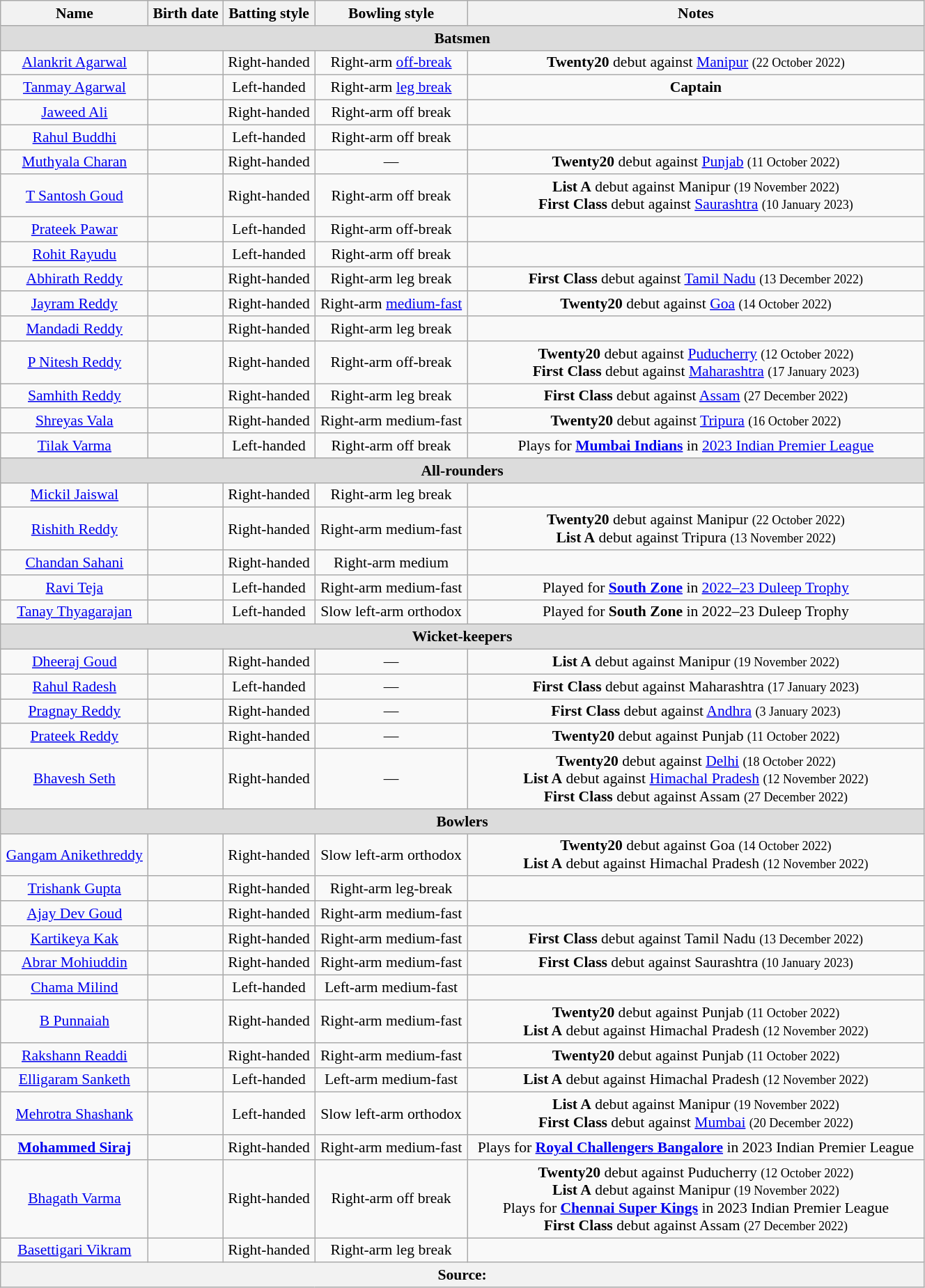<table class="wikitable" style="font-size: 90%; text-align: center;width:70%;">
<tr>
<th align=center>Name</th>
<th align=center>Birth date</th>
<th align=center>Batting style</th>
<th align=center>Bowling style</th>
<th align=center>Notes</th>
</tr>
<tr>
<th colspan="6" style="background: #DCDCDC" align="center">Batsmen</th>
</tr>
<tr>
<td><a href='#'>Alankrit Agarwal</a></td>
<td></td>
<td>Right-handed</td>
<td>Right-arm <a href='#'>off-break</a></td>
<td><strong>Twenty20</strong> debut against <a href='#'>Manipur</a> <small>(22 October 2022)</small></td>
</tr>
<tr>
<td><a href='#'>Tanmay Agarwal</a></td>
<td></td>
<td>Left-handed</td>
<td>Right-arm <a href='#'>leg break</a></td>
<td><strong>Captain</strong></td>
</tr>
<tr>
<td><a href='#'>Jaweed Ali</a></td>
<td></td>
<td>Right-handed</td>
<td>Right-arm off break</td>
<td></td>
</tr>
<tr>
<td><a href='#'>Rahul Buddhi</a></td>
<td></td>
<td>Left-handed</td>
<td>Right-arm off break</td>
<td></td>
</tr>
<tr>
<td><a href='#'>Muthyala Charan</a></td>
<td></td>
<td>Right-handed</td>
<td>—</td>
<td><strong>Twenty20</strong> debut against <a href='#'>Punjab</a> <small>(11 October 2022)</small></td>
</tr>
<tr>
<td><a href='#'>T Santosh Goud</a></td>
<td></td>
<td>Right-handed</td>
<td>Right-arm off break</td>
<td><strong>List A</strong> debut against Manipur <small>(19 November 2022)</small> <br> <strong>First Class</strong> debut against <a href='#'>Saurashtra</a> <small>(10 January 2023)</small></td>
</tr>
<tr>
<td><a href='#'>Prateek Pawar</a></td>
<td></td>
<td>Left-handed</td>
<td>Right-arm off-break</td>
<td></td>
</tr>
<tr>
<td><a href='#'>Rohit Rayudu</a></td>
<td></td>
<td>Left-handed</td>
<td>Right-arm off break</td>
<td></td>
</tr>
<tr>
<td><a href='#'>Abhirath Reddy</a></td>
<td></td>
<td>Right-handed</td>
<td>Right-arm leg break</td>
<td><strong>First Class</strong> debut against <a href='#'>Tamil Nadu</a> <small>(13 December 2022)</small></td>
</tr>
<tr>
<td><a href='#'>Jayram Reddy</a></td>
<td></td>
<td>Right-handed</td>
<td>Right-arm <a href='#'>medium-fast</a></td>
<td><strong>Twenty20</strong> debut against <a href='#'>Goa</a> <small>(14 October 2022)</small></td>
</tr>
<tr>
<td><a href='#'>Mandadi Reddy</a></td>
<td></td>
<td>Right-handed</td>
<td>Right-arm leg break</td>
<td></td>
</tr>
<tr>
<td><a href='#'>P Nitesh Reddy</a></td>
<td></td>
<td>Right-handed</td>
<td>Right-arm off-break</td>
<td><strong>Twenty20</strong> debut against <a href='#'>Puducherry</a> <small>(12 October 2022)</small> <br> <strong>First Class</strong> debut against <a href='#'>Maharashtra</a> <small>(17 January 2023)</small></td>
</tr>
<tr>
<td><a href='#'>Samhith Reddy</a></td>
<td></td>
<td>Right-handed</td>
<td>Right-arm leg break</td>
<td><strong>First Class</strong> debut against <a href='#'>Assam</a> <small>(27 December 2022)</small></td>
</tr>
<tr>
<td><a href='#'>Shreyas Vala</a></td>
<td></td>
<td>Right-handed</td>
<td>Right-arm medium-fast</td>
<td><strong>Twenty20</strong> debut against <a href='#'>Tripura</a> <small>(16 October 2022)</small></td>
</tr>
<tr>
<td><a href='#'>Tilak Varma</a></td>
<td></td>
<td>Left-handed</td>
<td>Right-arm off break</td>
<td>Plays for <strong><a href='#'>Mumbai Indians</a></strong> in <a href='#'>2023 Indian Premier League</a></td>
</tr>
<tr>
<th colspan="6" style="background: #DCDCDC" align="center">All-rounders</th>
</tr>
<tr>
<td><a href='#'>Mickil Jaiswal</a></td>
<td></td>
<td>Right-handed</td>
<td>Right-arm leg break</td>
<td></td>
</tr>
<tr>
<td><a href='#'>Rishith Reddy</a></td>
<td></td>
<td>Right-handed</td>
<td>Right-arm medium-fast</td>
<td><strong>Twenty20</strong> debut against Manipur <small>(22 October 2022)</small> <br> <strong>List A</strong> debut against Tripura <small>(13 November 2022)</small></td>
</tr>
<tr>
<td><a href='#'>Chandan Sahani</a></td>
<td></td>
<td>Right-handed</td>
<td>Right-arm medium</td>
<td></td>
</tr>
<tr>
<td><a href='#'>Ravi Teja</a></td>
<td></td>
<td>Left-handed</td>
<td>Right-arm medium-fast</td>
<td>Played for <strong><a href='#'>South Zone</a></strong> in <a href='#'>2022–23 Duleep Trophy</a></td>
</tr>
<tr>
<td><a href='#'>Tanay Thyagarajan</a></td>
<td></td>
<td>Left-handed</td>
<td>Slow left-arm orthodox</td>
<td>Played for <strong>South Zone</strong> in 2022–23 Duleep Trophy</td>
</tr>
<tr>
<th colspan="6" style="background: #DCDCDC" align="center">Wicket-keepers</th>
</tr>
<tr>
<td><a href='#'>Dheeraj Goud</a></td>
<td></td>
<td>Right-handed</td>
<td>—</td>
<td><strong>List A</strong> debut against Manipur <small>(19 November 2022)</small></td>
</tr>
<tr>
<td><a href='#'>Rahul Radesh</a></td>
<td></td>
<td>Left-handed</td>
<td>—</td>
<td><strong>First Class</strong> debut against Maharashtra <small>(17 January 2023)</small></td>
</tr>
<tr>
<td><a href='#'>Pragnay Reddy</a></td>
<td></td>
<td>Right-handed</td>
<td>—</td>
<td><strong>First Class</strong> debut against <a href='#'>Andhra</a> <small>(3 January 2023)</small></td>
</tr>
<tr>
<td><a href='#'>Prateek Reddy</a></td>
<td></td>
<td>Right-handed</td>
<td>—</td>
<td><strong>Twenty20</strong> debut against Punjab <small>(11 October 2022)</small></td>
</tr>
<tr>
<td><a href='#'>Bhavesh Seth</a></td>
<td></td>
<td>Right-handed</td>
<td>—</td>
<td><strong>Twenty20</strong> debut against <a href='#'>Delhi</a> <small>(18 October 2022)</small> <br> <strong>List A</strong> debut against <a href='#'>Himachal Pradesh</a> <small>(12 November 2022)</small> <br> <strong>First Class</strong> debut against Assam <small>(27 December 2022)</small></td>
</tr>
<tr>
<th colspan="6" style="background: #DCDCDC" align="center">Bowlers</th>
</tr>
<tr>
<td><a href='#'>Gangam Anikethreddy</a></td>
<td></td>
<td>Right-handed</td>
<td>Slow left-arm orthodox</td>
<td><strong>Twenty20</strong> debut against Goa <small>(14 October 2022)</small> <br> <strong>List A</strong> debut against Himachal Pradesh <small>(12 November 2022)</small></td>
</tr>
<tr>
<td><a href='#'>Trishank Gupta</a></td>
<td></td>
<td>Right-handed</td>
<td>Right-arm leg-break</td>
<td></td>
</tr>
<tr>
<td><a href='#'>Ajay Dev Goud</a></td>
<td></td>
<td>Right-handed</td>
<td>Right-arm medium-fast</td>
<td></td>
</tr>
<tr>
<td><a href='#'>Kartikeya Kak</a></td>
<td></td>
<td>Right-handed</td>
<td>Right-arm medium-fast</td>
<td><strong>First Class</strong> debut against Tamil Nadu <small>(13 December 2022)</small></td>
</tr>
<tr>
<td><a href='#'>Abrar Mohiuddin</a></td>
<td></td>
<td>Right-handed</td>
<td>Right-arm medium-fast</td>
<td><strong>First Class</strong> debut against Saurashtra <small>(10 January 2023)</small></td>
</tr>
<tr>
<td><a href='#'>Chama Milind</a></td>
<td></td>
<td>Left-handed</td>
<td>Left-arm medium-fast</td>
<td></td>
</tr>
<tr>
<td><a href='#'>B Punnaiah</a></td>
<td></td>
<td>Right-handed</td>
<td>Right-arm medium-fast</td>
<td><strong>Twenty20</strong> debut against Punjab <small>(11 October 2022)</small> <br> <strong>List A</strong> debut against Himachal Pradesh <small>(12 November 2022)</small></td>
</tr>
<tr>
<td><a href='#'>Rakshann Readdi</a></td>
<td></td>
<td>Right-handed</td>
<td>Right-arm medium-fast</td>
<td><strong>Twenty20</strong> debut against Punjab <small>(11 October 2022)</small></td>
</tr>
<tr>
<td><a href='#'>Elligaram Sanketh</a></td>
<td></td>
<td>Left-handed</td>
<td>Left-arm medium-fast</td>
<td><strong>List A</strong> debut against Himachal Pradesh <small>(12 November 2022)</small></td>
</tr>
<tr>
<td><a href='#'>Mehrotra Shashank</a></td>
<td></td>
<td>Left-handed</td>
<td>Slow left-arm orthodox</td>
<td><strong>List A</strong> debut against Manipur <small>(19 November 2022)</small> <br> <strong>First Class</strong> debut against <a href='#'>Mumbai</a> <small>(20 December 2022)</small></td>
</tr>
<tr>
<td><strong><a href='#'>Mohammed Siraj</a></strong></td>
<td></td>
<td>Right-handed</td>
<td>Right-arm medium-fast</td>
<td>Plays for <strong><a href='#'>Royal Challengers Bangalore</a></strong> in 2023 Indian Premier League</td>
</tr>
<tr>
<td><a href='#'>Bhagath Varma</a></td>
<td></td>
<td>Right-handed</td>
<td>Right-arm off break</td>
<td><strong>Twenty20</strong> debut against Puducherry <small>(12 October 2022)</small> <br> <strong>List A</strong> debut against Manipur <small>(19 November 2022)</small> <br> Plays for <strong><a href='#'>Chennai Super Kings</a></strong> in 2023 Indian Premier League <br> <strong>First Class</strong> debut against Assam <small>(27 December 2022)</small></td>
</tr>
<tr>
<td><a href='#'>Basettigari Vikram</a></td>
<td></td>
<td>Right-handed</td>
<td>Right-arm leg break</td>
<td></td>
</tr>
<tr>
<th colspan="23">Source:</th>
</tr>
</table>
